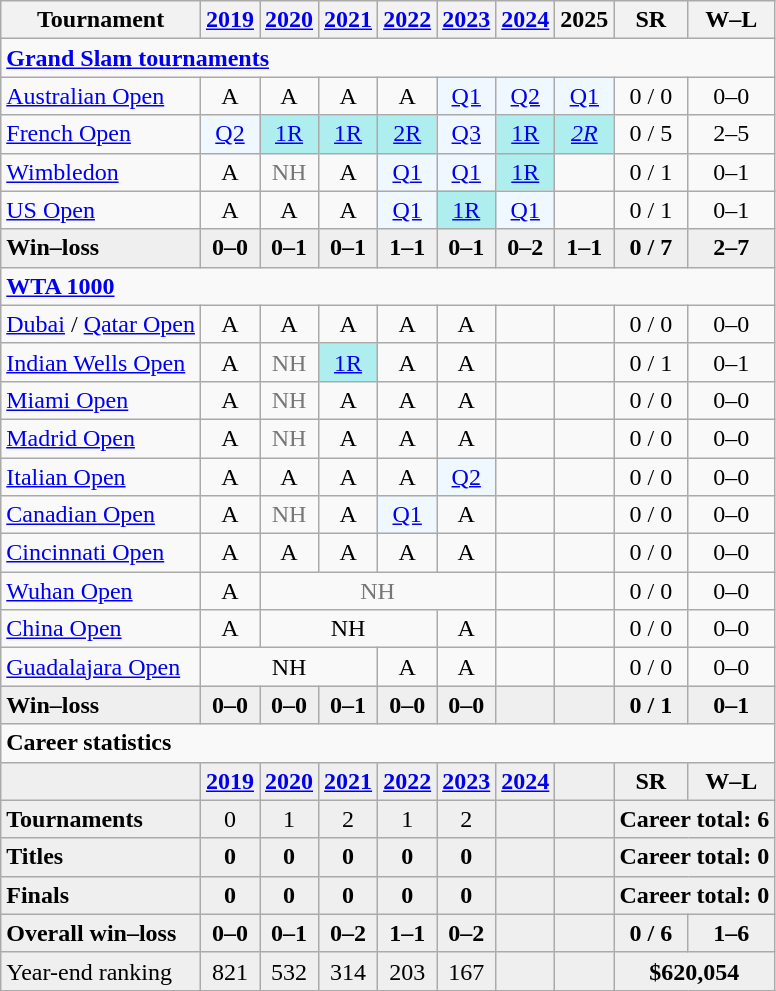<table class=wikitable style=text-align:center>
<tr>
<th>Tournament</th>
<th><a href='#'>2019</a></th>
<th><a href='#'>2020</a></th>
<th><a href='#'>2021</a></th>
<th><a href='#'>2022</a></th>
<th><a href='#'>2023</a></th>
<th><a href='#'>2024</a></th>
<th>2025</th>
<th>SR</th>
<th>W–L</th>
</tr>
<tr>
<td colspan="10" style="text-align:left"><strong><a href='#'>Grand Slam tournaments</a></strong></td>
</tr>
<tr>
<td style=text-align:left><a href='#'>Australian Open</a></td>
<td>A</td>
<td>A</td>
<td>A</td>
<td>A</td>
<td style=background:#f0f8ff><a href='#'>Q1</a></td>
<td style=background:#f0f8ff><a href='#'>Q2</a></td>
<td style=background:#f0f8ff><a href='#'>Q1</a></td>
<td>0 / 0</td>
<td>0–0</td>
</tr>
<tr>
<td style=text-align:left><a href='#'>French Open</a></td>
<td style=background:#f0f8ff><a href='#'>Q2</a></td>
<td style=background:#afeeee><a href='#'>1R</a></td>
<td style=background:#afeeee><a href='#'>1R</a></td>
<td style=background:#afeeee><a href='#'>2R</a></td>
<td style=background:#f0f8ff><a href='#'>Q3</a></td>
<td style=background:#afeeee><a href='#'>1R</a></td>
<td style=background:#afeeee><a href='#'><em>2R</em></a></td>
<td>0 / 5</td>
<td>2–5</td>
</tr>
<tr>
<td style=text-align:left><a href='#'>Wimbledon</a></td>
<td>A</td>
<td style=color:#767676>NH</td>
<td>A</td>
<td style=background:#f0f8ff><a href='#'>Q1</a></td>
<td style=background:#f0f8ff><a href='#'>Q1</a></td>
<td style=background:#afeeee><a href='#'>1R</a></td>
<td></td>
<td>0 / 1</td>
<td>0–1</td>
</tr>
<tr>
<td style=text-align:left><a href='#'>US Open</a></td>
<td>A</td>
<td>A</td>
<td>A</td>
<td style=background:#f0f8ff><a href='#'>Q1</a></td>
<td style=background:#afeeee><a href='#'>1R</a></td>
<td style=background:#f0f8ff><a href='#'>Q1</a></td>
<td></td>
<td>0 / 1</td>
<td>0–1</td>
</tr>
<tr style=background:#efefef;font-weight:bold>
<td style=text-align:left>Win–loss</td>
<td>0–0</td>
<td>0–1</td>
<td>0–1</td>
<td>1–1</td>
<td>0–1</td>
<td>0–2</td>
<td>1–1</td>
<td>0 / 7</td>
<td>2–7</td>
</tr>
<tr>
<td colspan="10" style="text-align:left"><strong><a href='#'>WTA 1000</a></strong></td>
</tr>
<tr>
<td style=text-align:left><a href='#'>Dubai</a> / <a href='#'>Qatar Open</a></td>
<td>A</td>
<td>A</td>
<td>A</td>
<td>A</td>
<td>A</td>
<td></td>
<td></td>
<td>0 / 0</td>
<td>0–0</td>
</tr>
<tr>
<td style=text-align:left><a href='#'>Indian Wells Open</a></td>
<td>A</td>
<td style=color:#767676>NH</td>
<td style=background:#afeeee><a href='#'>1R</a></td>
<td>A</td>
<td>A</td>
<td></td>
<td></td>
<td>0 / 1</td>
<td>0–1</td>
</tr>
<tr>
<td style=text-align:left><a href='#'>Miami Open</a></td>
<td>A</td>
<td style=color:#767676>NH</td>
<td>A</td>
<td>A</td>
<td>A</td>
<td></td>
<td></td>
<td>0 / 0</td>
<td>0–0</td>
</tr>
<tr>
<td style=text-align:left><a href='#'>Madrid Open</a></td>
<td>A</td>
<td style=color:#767676>NH</td>
<td>A</td>
<td>A</td>
<td>A</td>
<td></td>
<td></td>
<td>0 / 0</td>
<td>0–0</td>
</tr>
<tr>
<td style=text-align:left><a href='#'>Italian Open</a></td>
<td>A</td>
<td>A</td>
<td>A</td>
<td>A</td>
<td style=background:#f0f8ff><a href='#'>Q2</a></td>
<td></td>
<td></td>
<td>0 / 0</td>
<td>0–0</td>
</tr>
<tr>
<td style=text-align:left><a href='#'>Canadian Open</a></td>
<td>A</td>
<td style=color:#767676>NH</td>
<td>A</td>
<td style=background:#f0f8ff><a href='#'>Q1</a></td>
<td>A</td>
<td></td>
<td></td>
<td>0 / 0</td>
<td>0–0</td>
</tr>
<tr>
<td style=text-align:left><a href='#'>Cincinnati Open</a></td>
<td>A</td>
<td>A</td>
<td>A</td>
<td>A</td>
<td>A</td>
<td></td>
<td></td>
<td>0 / 0</td>
<td>0–0</td>
</tr>
<tr>
<td style=text-align:left><a href='#'>Wuhan Open</a></td>
<td>A</td>
<td colspan=4 style=color:#767676>NH</td>
<td></td>
<td></td>
<td>0 / 0</td>
<td>0–0</td>
</tr>
<tr>
<td style=text-align:left><a href='#'>China Open</a></td>
<td>A</td>
<td colspan=3>NH</td>
<td>A</td>
<td></td>
<td></td>
<td>0 / 0</td>
<td>0–0</td>
</tr>
<tr>
<td style=text-align:left><a href='#'>Guadalajara Open</a></td>
<td colspan=3>NH</td>
<td>A</td>
<td>A</td>
<td></td>
<td></td>
<td>0 / 0</td>
<td>0–0</td>
</tr>
<tr style=background:#efefef;font-weight:bold>
<td style=text-align:left>Win–loss</td>
<td>0–0</td>
<td>0–0</td>
<td>0–1</td>
<td>0–0</td>
<td>0–0</td>
<td></td>
<td></td>
<td>0 / 1</td>
<td>0–1</td>
</tr>
<tr>
<td colspan="10" style="text-align:left"><strong>Career statistics</strong></td>
</tr>
<tr style=background:#efefef;font-weight:bold>
<td></td>
<td><a href='#'>2019</a></td>
<td><a href='#'>2020</a></td>
<td><a href='#'>2021</a></td>
<td><a href='#'>2022</a></td>
<td><a href='#'>2023</a></td>
<td><a href='#'>2024</a></td>
<td></td>
<td>SR</td>
<td>W–L</td>
</tr>
<tr style=background:#efefef>
<td style=text-align:left><strong>Tournaments</strong></td>
<td>0</td>
<td>1</td>
<td>2</td>
<td>1</td>
<td>2</td>
<td></td>
<td></td>
<td colspan="3"><strong>Career total: 6</strong></td>
</tr>
<tr style=background:#efefef;font-weight:bold>
<td style=text-align:left>Titles</td>
<td>0</td>
<td>0</td>
<td>0</td>
<td>0</td>
<td>0</td>
<td></td>
<td></td>
<td colspan="3">Career total: 0</td>
</tr>
<tr style=background:#efefef;font-weight:bold>
<td style=text-align:left>Finals</td>
<td>0</td>
<td>0</td>
<td>0</td>
<td>0</td>
<td>0</td>
<td></td>
<td></td>
<td colspan="3">Career total: 0</td>
</tr>
<tr style=background:#efefef;font-weight:bold>
<td style=text-align:left>Overall win–loss</td>
<td>0–0</td>
<td>0–1</td>
<td>0–2</td>
<td>1–1</td>
<td>0–2</td>
<td></td>
<td></td>
<td>0 / 6</td>
<td>1–6</td>
</tr>
<tr style=background:#efefef>
<td style=text-align:left>Year-end ranking</td>
<td>821</td>
<td>532</td>
<td>314</td>
<td>203</td>
<td>167</td>
<td></td>
<td></td>
<td colspan="3"><strong>$620,054</strong></td>
</tr>
</table>
